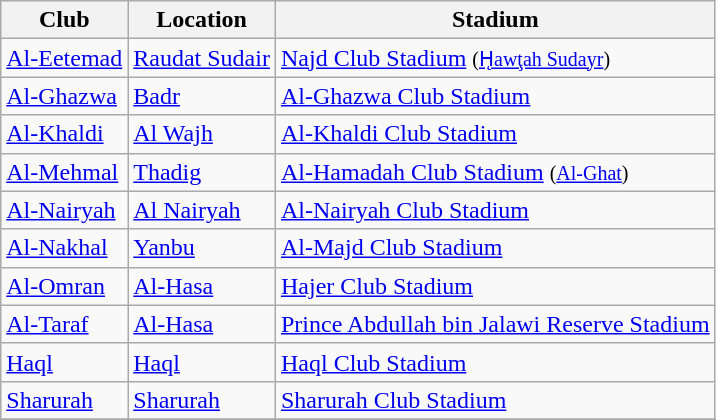<table class="wikitable sortable">
<tr>
<th>Club</th>
<th>Location</th>
<th>Stadium</th>
</tr>
<tr>
<td><a href='#'>Al-Eetemad</a></td>
<td><a href='#'>Raudat Sudair</a></td>
<td><a href='#'>Najd Club Stadium</a> <small>(<a href='#'>H̨awţah Sudayr</a>)</small></td>
</tr>
<tr>
<td><a href='#'>Al-Ghazwa</a></td>
<td><a href='#'>Badr</a></td>
<td><a href='#'>Al-Ghazwa Club Stadium</a></td>
</tr>
<tr>
<td><a href='#'>Al-Khaldi</a></td>
<td><a href='#'>Al Wajh</a></td>
<td><a href='#'>Al-Khaldi Club Stadium</a></td>
</tr>
<tr>
<td><a href='#'>Al-Mehmal</a></td>
<td><a href='#'>Thadig</a></td>
<td><a href='#'>Al-Hamadah Club Stadium</a> <small>(<a href='#'>Al-Ghat</a>)</small></td>
</tr>
<tr>
<td><a href='#'>Al-Nairyah</a></td>
<td><a href='#'>Al Nairyah</a></td>
<td><a href='#'>Al-Nairyah Club Stadium</a></td>
</tr>
<tr>
<td><a href='#'>Al-Nakhal</a></td>
<td><a href='#'>Yanbu</a></td>
<td><a href='#'>Al-Majd Club Stadium</a></td>
</tr>
<tr>
<td><a href='#'>Al-Omran</a></td>
<td><a href='#'>Al-Hasa</a> </td>
<td><a href='#'>Hajer Club Stadium</a></td>
</tr>
<tr>
<td><a href='#'>Al-Taraf</a></td>
<td><a href='#'>Al-Hasa</a> </td>
<td><a href='#'>Prince Abdullah bin Jalawi Reserve Stadium</a></td>
</tr>
<tr>
<td><a href='#'>Haql</a></td>
<td><a href='#'>Haql</a></td>
<td><a href='#'>Haql Club Stadium</a></td>
</tr>
<tr>
<td><a href='#'>Sharurah</a></td>
<td><a href='#'>Sharurah</a></td>
<td><a href='#'>Sharurah Club Stadium</a></td>
</tr>
<tr>
</tr>
</table>
